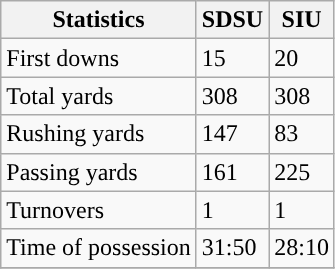<table class="wikitable">
<tr>
<th>Statistics</th>
<th>SDSU</th>
<th>SIU</th>
</tr>
<tr>
<td>First downs</td>
<td>15</td>
<td>20</td>
</tr>
<tr>
<td>Total yards</td>
<td>308</td>
<td>308</td>
</tr>
<tr>
<td>Rushing yards</td>
<td>147</td>
<td>83</td>
</tr>
<tr>
<td>Passing yards</td>
<td>161</td>
<td>225</td>
</tr>
<tr>
<td>Turnovers</td>
<td>1</td>
<td>1</td>
</tr>
<tr>
<td>Time of possession</td>
<td>31:50</td>
<td>28:10</td>
</tr>
<tr>
</tr>
</table>
